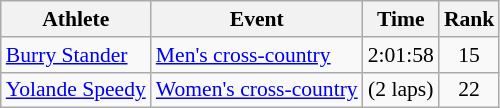<table class=wikitable style="font-size:90%">
<tr>
<th>Athlete</th>
<th>Event</th>
<th>Time</th>
<th>Rank</th>
</tr>
<tr align=center>
<td align=left><a href='#'>Burry Stander</a></td>
<td align=left><a href='#'>Men's cross-country</a></td>
<td>2:01:58</td>
<td>15</td>
</tr>
<tr align=center>
<td align=left><a href='#'>Yolande Speedy</a></td>
<td align=left><a href='#'>Women's cross-country</a></td>
<td> (2 laps)</td>
<td>22</td>
</tr>
</table>
